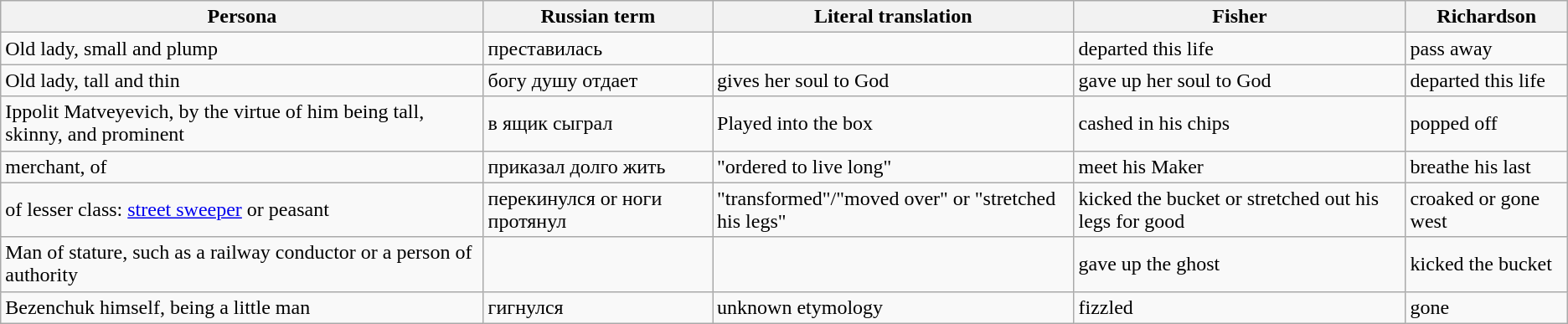<table class="wikitable sortable" border="1">
<tr>
<th>Persona</th>
<th>Russian term</th>
<th>Literal translation</th>
<th>Fisher</th>
<th>Richardson</th>
</tr>
<tr>
<td>Old lady, small and plump</td>
<td>преставилась</td>
<td></td>
<td>departed this life</td>
<td>pass away</td>
</tr>
<tr>
<td>Old lady, tall and thin</td>
<td>богу душу отдает</td>
<td>gives her soul to God</td>
<td>gave up her soul to God</td>
<td>departed this life</td>
</tr>
<tr>
<td>Ippolit Matveyevich, by the virtue of him being tall, skinny, and prominent</td>
<td>в ящик сыграл</td>
<td>Played into the box</td>
<td>cashed in his chips</td>
<td>popped off</td>
</tr>
<tr>
<td>merchant, of </td>
<td>приказал долго жить</td>
<td>"ordered to live long"</td>
<td>meet his Maker</td>
<td>breathe his last</td>
</tr>
<tr>
<td>of lesser class: <a href='#'>street sweeper</a> or peasant</td>
<td>перекинулся or ноги протянул</td>
<td>"transformed"/"moved over" or "stretched his legs"</td>
<td>kicked the bucket or stretched out his legs for good</td>
<td>croaked or gone west</td>
</tr>
<tr>
<td>Man of stature, such as a railway conductor or a person of authority</td>
<td></td>
<td></td>
<td>gave up the ghost</td>
<td>kicked the bucket</td>
</tr>
<tr>
<td>Bezenchuk himself, being a little man</td>
<td>гигнулся</td>
<td>unknown etymology</td>
<td>fizzled</td>
<td>gone</td>
</tr>
</table>
